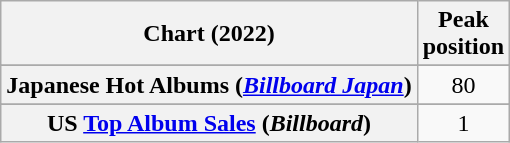<table class="wikitable sortable plainrowheaders" style="text-align:center">
<tr>
<th scope="col">Chart (2022)</th>
<th scope="col">Peak<br>position</th>
</tr>
<tr>
</tr>
<tr>
</tr>
<tr>
</tr>
<tr>
</tr>
<tr>
</tr>
<tr>
</tr>
<tr>
</tr>
<tr>
</tr>
<tr>
</tr>
<tr>
</tr>
<tr>
</tr>
<tr>
</tr>
<tr>
</tr>
<tr>
<th scope="row">Japanese Hot Albums (<em><a href='#'>Billboard Japan</a></em>)</th>
<td>80</td>
</tr>
<tr>
</tr>
<tr>
</tr>
<tr>
</tr>
<tr>
</tr>
<tr>
</tr>
<tr>
</tr>
<tr>
</tr>
<tr>
</tr>
<tr>
</tr>
<tr>
<th scope="row">US <a href='#'>Top Album Sales</a> (<em>Billboard</em>)</th>
<td>1</td>
</tr>
</table>
